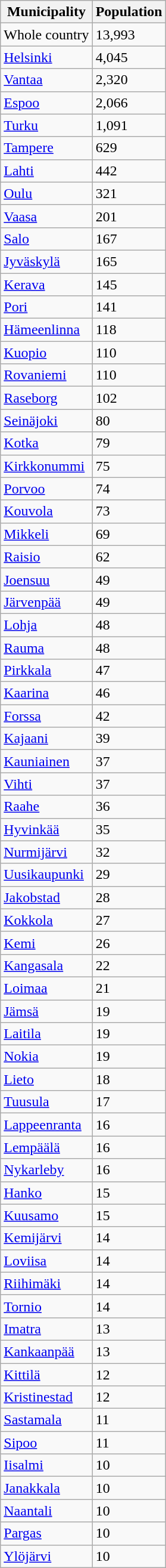<table role="presentation" class="wikitable sortable mw-collapsible mw-collapsed">
<tr>
<th>Municipality</th>
<th>Population</th>
</tr>
<tr>
<td>Whole country</td>
<td>13,993</td>
</tr>
<tr>
<td><a href='#'>Helsinki</a></td>
<td>4,045</td>
</tr>
<tr>
<td><a href='#'>Vantaa</a></td>
<td>2,320</td>
</tr>
<tr>
<td><a href='#'>Espoo</a></td>
<td>2,066</td>
</tr>
<tr>
<td><a href='#'>Turku</a></td>
<td>1,091</td>
</tr>
<tr>
<td><a href='#'>Tampere</a></td>
<td>629</td>
</tr>
<tr>
<td><a href='#'>Lahti</a></td>
<td>442</td>
</tr>
<tr>
<td><a href='#'>Oulu</a></td>
<td>321</td>
</tr>
<tr>
<td><a href='#'>Vaasa</a></td>
<td>201</td>
</tr>
<tr>
<td><a href='#'>Salo</a></td>
<td>167</td>
</tr>
<tr>
<td><a href='#'>Jyväskylä</a></td>
<td>165</td>
</tr>
<tr>
<td><a href='#'>Kerava</a></td>
<td>145</td>
</tr>
<tr>
<td><a href='#'>Pori</a></td>
<td>141</td>
</tr>
<tr>
<td><a href='#'>Hämeenlinna</a></td>
<td>118</td>
</tr>
<tr>
<td><a href='#'>Kuopio</a></td>
<td>110</td>
</tr>
<tr>
<td><a href='#'>Rovaniemi</a></td>
<td>110</td>
</tr>
<tr>
<td><a href='#'>Raseborg</a></td>
<td>102</td>
</tr>
<tr>
<td><a href='#'>Seinäjoki</a></td>
<td>80</td>
</tr>
<tr>
<td><a href='#'>Kotka</a></td>
<td>79</td>
</tr>
<tr>
<td><a href='#'>Kirkkonummi</a></td>
<td>75</td>
</tr>
<tr>
<td><a href='#'>Porvoo</a></td>
<td>74</td>
</tr>
<tr>
<td><a href='#'>Kouvola</a></td>
<td>73</td>
</tr>
<tr>
<td><a href='#'>Mikkeli</a></td>
<td>69</td>
</tr>
<tr>
<td><a href='#'>Raisio</a></td>
<td>62</td>
</tr>
<tr>
<td><a href='#'>Joensuu</a></td>
<td>49</td>
</tr>
<tr>
<td><a href='#'>Järvenpää</a></td>
<td>49</td>
</tr>
<tr>
<td><a href='#'>Lohja</a></td>
<td>48</td>
</tr>
<tr>
<td><a href='#'>Rauma</a></td>
<td>48</td>
</tr>
<tr>
<td><a href='#'>Pirkkala</a></td>
<td>47</td>
</tr>
<tr>
<td><a href='#'>Kaarina</a></td>
<td>46</td>
</tr>
<tr>
<td><a href='#'>Forssa</a></td>
<td>42</td>
</tr>
<tr>
<td><a href='#'>Kajaani</a></td>
<td>39</td>
</tr>
<tr>
<td><a href='#'>Kauniainen</a></td>
<td>37</td>
</tr>
<tr>
<td><a href='#'>Vihti</a></td>
<td>37</td>
</tr>
<tr>
<td><a href='#'>Raahe</a></td>
<td>36</td>
</tr>
<tr>
<td><a href='#'>Hyvinkää</a></td>
<td>35</td>
</tr>
<tr>
<td><a href='#'>Nurmijärvi</a></td>
<td>32</td>
</tr>
<tr>
<td><a href='#'>Uusikaupunki</a></td>
<td>29</td>
</tr>
<tr>
<td><a href='#'>Jakobstad</a></td>
<td>28</td>
</tr>
<tr>
<td><a href='#'>Kokkola</a></td>
<td>27</td>
</tr>
<tr>
<td><a href='#'>Kemi</a></td>
<td>26</td>
</tr>
<tr>
<td><a href='#'>Kangasala</a></td>
<td>22</td>
</tr>
<tr>
<td><a href='#'>Loimaa</a></td>
<td>21</td>
</tr>
<tr>
<td><a href='#'>Jämsä</a></td>
<td>19</td>
</tr>
<tr>
<td><a href='#'>Laitila</a></td>
<td>19</td>
</tr>
<tr>
<td><a href='#'>Nokia</a></td>
<td>19</td>
</tr>
<tr>
<td><a href='#'>Lieto</a></td>
<td>18</td>
</tr>
<tr>
<td><a href='#'>Tuusula</a></td>
<td>17</td>
</tr>
<tr>
<td><a href='#'>Lappeenranta</a></td>
<td>16</td>
</tr>
<tr>
<td><a href='#'>Lempäälä</a></td>
<td>16</td>
</tr>
<tr>
<td><a href='#'>Nykarleby</a></td>
<td>16</td>
</tr>
<tr>
<td><a href='#'>Hanko</a></td>
<td>15</td>
</tr>
<tr>
<td><a href='#'>Kuusamo</a></td>
<td>15</td>
</tr>
<tr>
<td><a href='#'>Kemijärvi</a></td>
<td>14</td>
</tr>
<tr>
<td><a href='#'>Loviisa</a></td>
<td>14</td>
</tr>
<tr>
<td><a href='#'>Riihimäki</a></td>
<td>14</td>
</tr>
<tr>
<td><a href='#'>Tornio</a></td>
<td>14</td>
</tr>
<tr>
<td><a href='#'>Imatra</a></td>
<td>13</td>
</tr>
<tr>
<td><a href='#'>Kankaanpää</a></td>
<td>13</td>
</tr>
<tr>
<td><a href='#'>Kittilä</a></td>
<td>12</td>
</tr>
<tr>
<td><a href='#'>Kristinestad</a></td>
<td>12</td>
</tr>
<tr>
<td><a href='#'>Sastamala</a></td>
<td>11</td>
</tr>
<tr>
<td><a href='#'>Sipoo</a></td>
<td>11</td>
</tr>
<tr>
<td><a href='#'>Iisalmi</a></td>
<td>10</td>
</tr>
<tr>
<td><a href='#'>Janakkala</a></td>
<td>10</td>
</tr>
<tr>
<td><a href='#'>Naantali</a></td>
<td>10</td>
</tr>
<tr>
<td><a href='#'>Pargas</a></td>
<td>10</td>
</tr>
<tr>
<td><a href='#'>Ylöjärvi</a></td>
<td>10</td>
</tr>
</table>
